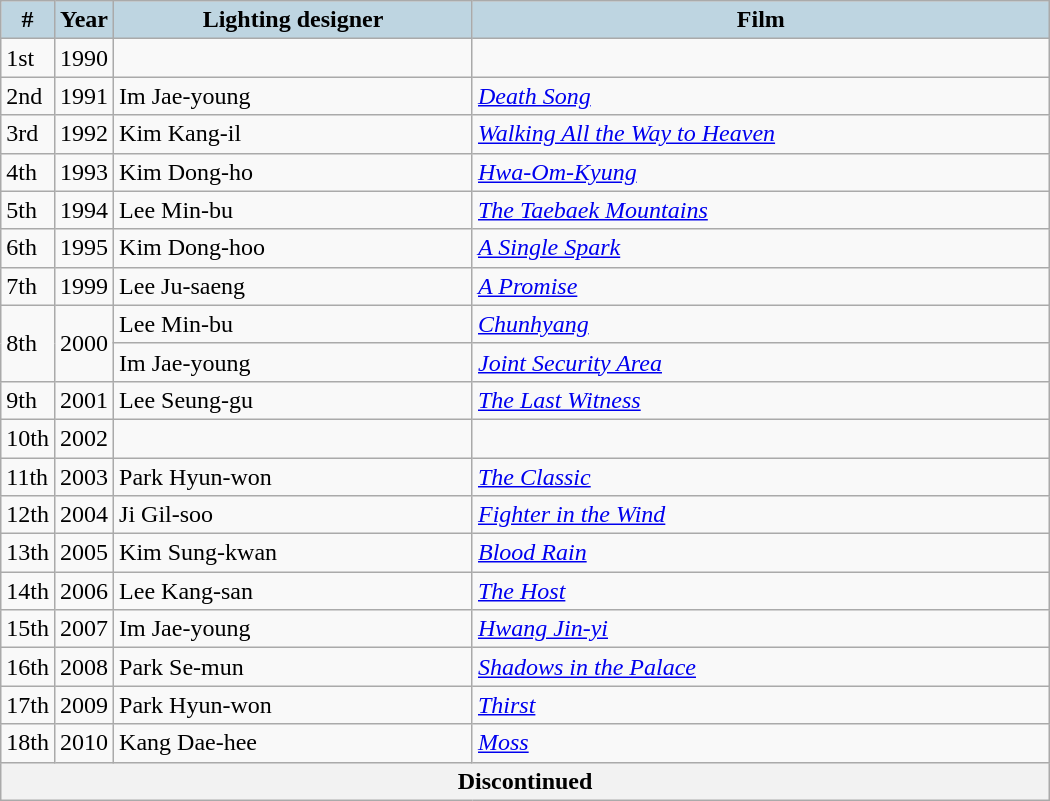<table class="wikitable" style="width:700px">
<tr>
<th style="background:#BED5E1; width:10px">#</th>
<th style="background:#BED5E1; width:10px">Year</th>
<th style="background:#BED5E1;">Lighting designer</th>
<th style="background:#BED5E1;">Film</th>
</tr>
<tr>
<td>1st</td>
<td>1990</td>
<td></td>
<td></td>
</tr>
<tr>
<td>2nd</td>
<td>1991</td>
<td>Im Jae-young</td>
<td><em><a href='#'>Death Song</a></em></td>
</tr>
<tr>
<td>3rd</td>
<td>1992</td>
<td>Kim Kang-il</td>
<td><em><a href='#'>Walking All the Way to Heaven</a></em></td>
</tr>
<tr>
<td>4th</td>
<td>1993</td>
<td>Kim Dong-ho</td>
<td><em><a href='#'>Hwa-Om-Kyung</a></em></td>
</tr>
<tr>
<td>5th</td>
<td>1994</td>
<td>Lee Min-bu</td>
<td><em><a href='#'>The Taebaek Mountains</a></em></td>
</tr>
<tr>
<td>6th</td>
<td>1995</td>
<td>Kim Dong-hoo</td>
<td><em><a href='#'>A Single Spark</a></em></td>
</tr>
<tr>
<td>7th</td>
<td>1999</td>
<td>Lee Ju-saeng</td>
<td><em><a href='#'>A Promise</a></em></td>
</tr>
<tr>
<td rowspan=2>8th</td>
<td rowspan=2>2000</td>
<td>Lee Min-bu</td>
<td><em><a href='#'>Chunhyang</a></em></td>
</tr>
<tr>
<td>Im Jae-young</td>
<td><em><a href='#'>Joint Security Area</a></em></td>
</tr>
<tr>
<td>9th</td>
<td>2001</td>
<td>Lee Seung-gu</td>
<td><em><a href='#'>The Last Witness</a></em></td>
</tr>
<tr>
<td>10th</td>
<td>2002</td>
<td></td>
<td></td>
</tr>
<tr>
<td>11th</td>
<td>2003</td>
<td>Park Hyun-won</td>
<td><em><a href='#'>The Classic</a></em></td>
</tr>
<tr>
<td>12th</td>
<td>2004</td>
<td>Ji Gil-soo</td>
<td><em><a href='#'>Fighter in the Wind</a></em></td>
</tr>
<tr>
<td>13th</td>
<td>2005</td>
<td>Kim Sung-kwan</td>
<td><em><a href='#'>Blood Rain</a></em></td>
</tr>
<tr>
<td>14th</td>
<td>2006</td>
<td>Lee Kang-san</td>
<td><em><a href='#'>The Host</a></em></td>
</tr>
<tr>
<td>15th</td>
<td>2007</td>
<td>Im Jae-young</td>
<td><em><a href='#'>Hwang Jin-yi</a></em></td>
</tr>
<tr>
<td>16th</td>
<td>2008</td>
<td>Park Se-mun</td>
<td><em><a href='#'>Shadows in the Palace</a></em></td>
</tr>
<tr>
<td>17th</td>
<td>2009</td>
<td>Park Hyun-won</td>
<td><em><a href='#'>Thirst</a></em></td>
</tr>
<tr>
<td>18th</td>
<td>2010</td>
<td>Kang Dae-hee</td>
<td><em><a href='#'>Moss</a></em></td>
</tr>
<tr align=center>
<th colspan="4">Discontinued</th>
</tr>
</table>
